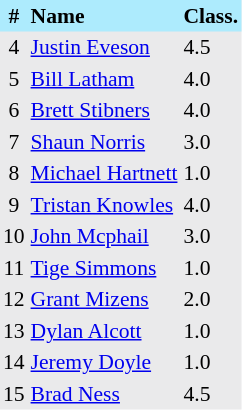<table border=0 cellpadding=2 cellspacing=0  |- bgcolor=#EAEAEB style="text-align:center; font-size:90%;">
<tr bgcolor=#ADEBFD>
<th>#</th>
<th align=left>Name</th>
<th align=left>Class.</th>
</tr>
<tr>
<td>4</td>
<td align=left><a href='#'>Justin Eveson</a></td>
<td align=left>4.5</td>
</tr>
<tr>
<td>5</td>
<td align=left><a href='#'>Bill Latham</a></td>
<td align=left>4.0</td>
</tr>
<tr>
<td>6</td>
<td align=left><a href='#'>Brett Stibners</a></td>
<td align=left>4.0</td>
</tr>
<tr>
<td>7</td>
<td align=left><a href='#'>Shaun Norris</a></td>
<td align=left>3.0</td>
</tr>
<tr>
<td>8</td>
<td align=left><a href='#'>Michael Hartnett</a></td>
<td align=left>1.0</td>
</tr>
<tr>
<td>9</td>
<td align=left><a href='#'>Tristan Knowles</a></td>
<td align=left>4.0</td>
</tr>
<tr>
<td>10</td>
<td align=left><a href='#'>John Mcphail</a></td>
<td align=left>3.0</td>
</tr>
<tr>
<td>11</td>
<td align=left><a href='#'>Tige Simmons</a></td>
<td align=left>1.0</td>
</tr>
<tr>
<td>12</td>
<td align=left><a href='#'>Grant Mizens</a></td>
<td align=left>2.0</td>
</tr>
<tr>
<td>13</td>
<td align=left><a href='#'>Dylan Alcott</a></td>
<td align=left>1.0</td>
</tr>
<tr>
<td>14</td>
<td align=left><a href='#'>Jeremy Doyle</a></td>
<td align=left>1.0</td>
</tr>
<tr>
<td>15</td>
<td align=left><a href='#'>Brad Ness</a></td>
<td align=left>4.5</td>
</tr>
</table>
